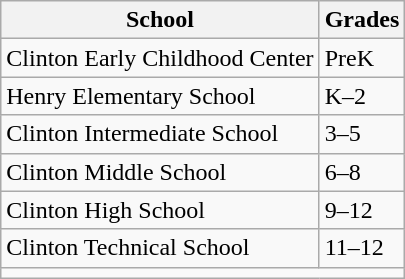<table class = "wikitable">
<tr>
<th>School</th>
<th>Grades</th>
</tr>
<tr>
<td>Clinton Early Childhood Center</td>
<td>PreK</td>
</tr>
<tr>
<td>Henry Elementary School</td>
<td>K–2</td>
</tr>
<tr>
<td>Clinton Intermediate School</td>
<td>3–5</td>
</tr>
<tr>
<td>Clinton Middle School</td>
<td>6–8</td>
</tr>
<tr>
<td>Clinton High School</td>
<td>9–12</td>
</tr>
<tr>
<td>Clinton Technical School</td>
<td>11–12</td>
</tr>
<tr>
<td colspan = 2></td>
</tr>
</table>
